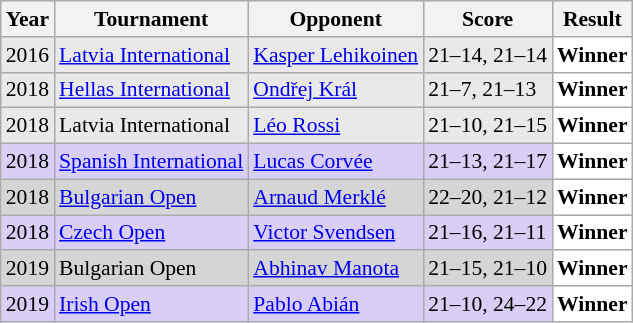<table class="sortable wikitable" style="font-size: 90%">
<tr>
<th>Year</th>
<th>Tournament</th>
<th>Opponent</th>
<th>Score</th>
<th>Result</th>
</tr>
<tr style="background:#E9E9E9">
<td align="center">2016</td>
<td align="left"><a href='#'>Latvia International</a></td>
<td align="left"> <a href='#'>Kasper Lehikoinen</a></td>
<td align="left">21–14, 21–14</td>
<td style="text-align:left; background:white"> <strong>Winner</strong></td>
</tr>
<tr style="background:#E9E9E9">
<td align="center">2018</td>
<td align="left"><a href='#'>Hellas International</a></td>
<td align="left"> <a href='#'>Ondřej Král</a></td>
<td align="left">21–7, 21–13</td>
<td style="text-align:left; background:white"> <strong>Winner</strong></td>
</tr>
<tr style="background:#E9E9E9">
<td align="center">2018</td>
<td align="left">Latvia International</td>
<td align="left"> <a href='#'>Léo Rossi</a></td>
<td align="left">21–10, 21–15</td>
<td style="text-align:left; background:white"> <strong>Winner</strong></td>
</tr>
<tr style="background:#D8CEF6">
<td align="center">2018</td>
<td align="left"><a href='#'>Spanish International</a></td>
<td align="left"> <a href='#'>Lucas Corvée</a></td>
<td align="left">21–13, 21–17</td>
<td style="text-align:left; background:white"> <strong>Winner</strong></td>
</tr>
<tr style="background:#D5D5D5">
<td align="center">2018</td>
<td align="left"><a href='#'>Bulgarian Open</a></td>
<td align="left"> <a href='#'>Arnaud Merklé</a></td>
<td align="left">22–20, 21–12</td>
<td style="text-align:left; background:white"> <strong>Winner</strong></td>
</tr>
<tr style="background:#D8CEF6">
<td align="center">2018</td>
<td align="left"><a href='#'>Czech Open</a></td>
<td align="left"> <a href='#'>Victor Svendsen</a></td>
<td align="left">21–16, 21–11</td>
<td style="text-align:left; background:white"> <strong>Winner</strong></td>
</tr>
<tr style="background:#D5D5D5">
<td align="center">2019</td>
<td align="left">Bulgarian Open</td>
<td align="left"> <a href='#'>Abhinav Manota</a></td>
<td align="left">21–15, 21–10</td>
<td style="text-align:left; background:white"> <strong>Winner</strong></td>
</tr>
<tr style="background:#D8CEF6">
<td align="center">2019</td>
<td align="left"><a href='#'>Irish Open</a></td>
<td align="left"> <a href='#'>Pablo Abián</a></td>
<td align="left">21–10, 24–22</td>
<td style="text-align:left; background:white"> <strong>Winner</strong></td>
</tr>
</table>
